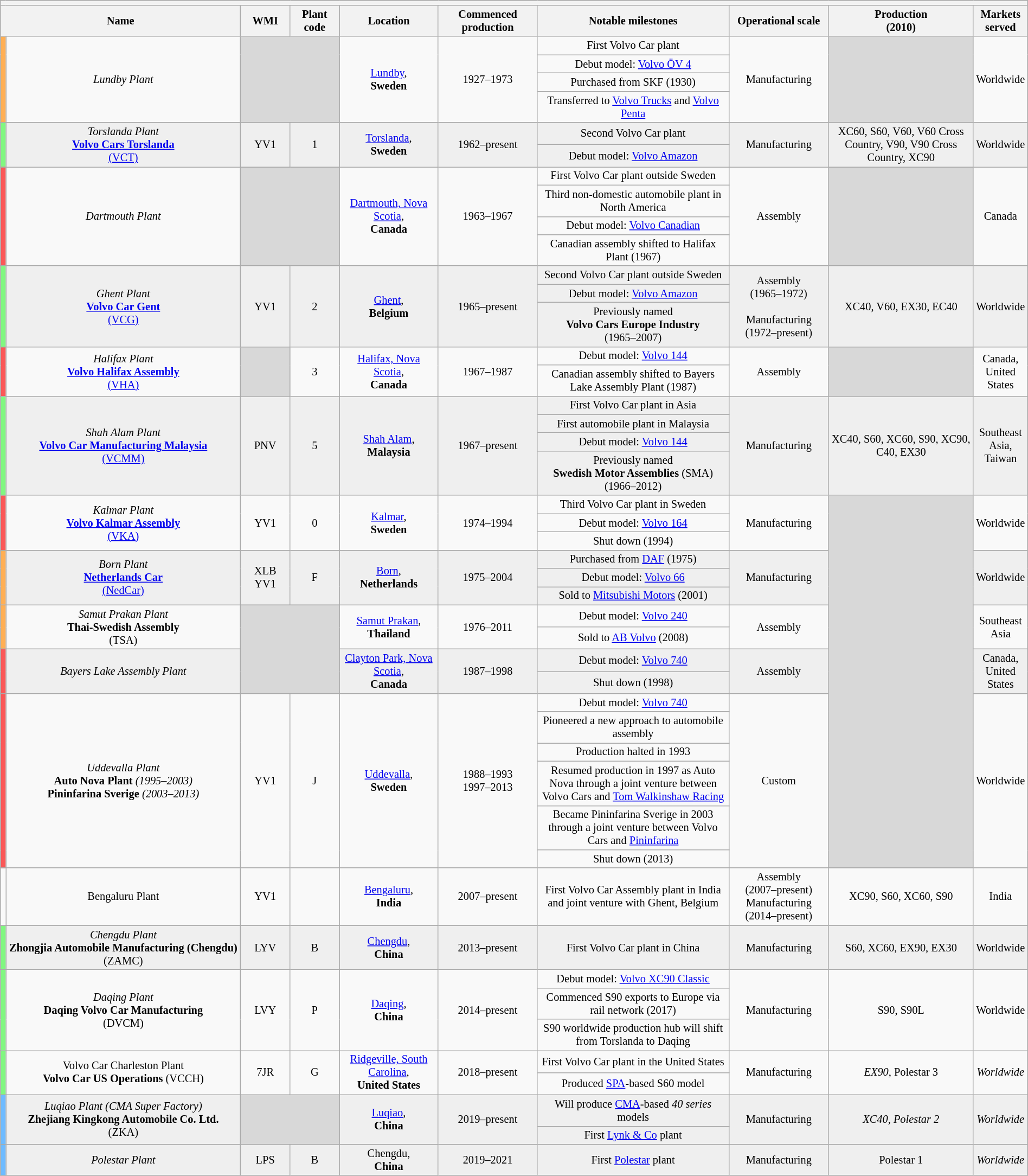<table class="wikitable" style="text-align: center; width:100%; font-size:85%;" align="left">
<tr>
<th style="width:100%;" colspan="10"></th>
</tr>
<tr>
<th style="width:25%;" colspan="2">Name</th>
<th style="width:5%;">WMI </th>
<th style="width:5%;">Plant code </th>
<th style="width:10%;">Location</th>
<th style="width:10%;">Commenced production</th>
<th style="width:20%;">Notable milestones</th>
<th style="width:10%;">Operational scale </th>
<th style="width:20%;">Production<br>(2010)</th>
<th style="width:5%;">Markets<br>served</th>
</tr>
<tr>
<td style="background: #FFAF55; color: black" rowspan="4"></td>
<td rowspan="4"><em>Lundby Plant</em></td>
<td style="background:#D8D8D8;" rowspan="4" colspan="2"></td>
<td rowspan="4"><a href='#'>Lundby</a>,<br><strong>Sweden</strong></td>
<td rowspan="4">1927–1973</td>
<td>First Volvo Car plant</td>
<td rowspan="4">Manufacturing</td>
<td style="background:#D8D8D8" rowspan="4"></td>
<td rowspan="4">Worldwide</td>
</tr>
<tr>
<td>Debut model: <a href='#'>Volvo ÖV 4</a></td>
</tr>
<tr>
<td>Purchased from SKF (1930)</td>
</tr>
<tr>
<td>Transferred to <a href='#'>Volvo Trucks</a> and <a href='#'>Volvo Penta</a></td>
</tr>
<tr style="background:#EFEFEF">
<td style="background: #81F781; color: black" rowspan="2"></td>
<td rowspan="2"><em>Torslanda Plant</em><br><a href='#'><strong>Volvo Cars Torslanda</strong><br>(VCT)</a></td>
<td rowspan="2">YV1</td>
<td rowspan="2">1</td>
<td rowspan="2"><a href='#'>Torslanda</a>,<br><strong>Sweden</strong></td>
<td rowspan="2">1962–present</td>
<td>Second Volvo Car plant</td>
<td rowspan="2">Manufacturing</td>
<td rowspan="2">XC60, S60, V60, V60 Cross Country, V90, V90 Cross Country, XC90</td>
<td rowspan="2">Worldwide</td>
</tr>
<tr style="background:#EFEFEF">
<td>Debut model: <a href='#'>Volvo Amazon</a></td>
</tr>
<tr>
<td style="background: #FA5858; color: black" rowspan="4"></td>
<td rowspan="4"><em>Dartmouth Plant</em></td>
<td style="background:#D8D8D8;" rowspan="4" colspan="2"></td>
<td rowspan="4"><a href='#'>Dartmouth, Nova Scotia</a>,<br><strong>Canada</strong></td>
<td rowspan="4">1963–1967</td>
<td>First Volvo Car plant outside Sweden</td>
<td rowspan="4">Assembly</td>
<td style="background:#D8D8D8" rowspan="4"></td>
<td rowspan="4">Canada</td>
</tr>
<tr>
<td>Third non-domestic automobile plant in North America</td>
</tr>
<tr>
<td>Debut model: <a href='#'>Volvo Canadian</a></td>
</tr>
<tr>
<td>Canadian assembly shifted to Halifax Plant (1967)</td>
</tr>
<tr style="background:#EFEFEF">
<td style="background: #81F781; color: black" rowspan="3"></td>
<td rowspan="3"><em>Ghent Plant</em><br><a href='#'><strong>Volvo Car Gent</strong><br>(VCG)</a></td>
<td rowspan="3">YV1</td>
<td rowspan="3">2</td>
<td rowspan="3"><a href='#'>Ghent</a>,<br><strong>Belgium</strong></td>
<td rowspan="3">1965–present</td>
<td>Second Volvo Car plant outside Sweden</td>
<td rowspan="3">Assembly<br>(1965–1972)<br><br>Manufacturing<br>(1972–present)</td>
<td rowspan="3">XC40, V60, EX30, EC40</td>
<td rowspan="3">Worldwide</td>
</tr>
<tr style="background:#EFEFEF">
<td>Debut model: <a href='#'>Volvo Amazon</a></td>
</tr>
<tr style="background:#EFEFEF">
<td>Previously named<br><strong>Volvo Cars Europe Industry</strong><br>(1965–2007)</td>
</tr>
<tr>
<td style="background: #FA5858; color: black" rowspan="2"></td>
<td rowspan="2"><em>Halifax Plant</em><br><a href='#'><strong>Volvo Halifax Assembly</strong><br>(VHA)</a></td>
<td style="background:#D8D8D8;" rowspan="2"></td>
<td rowspan="2">3</td>
<td rowspan="2"><a href='#'>Halifax, Nova Scotia</a>,<br><strong>Canada</strong></td>
<td rowspan="2">1967–1987</td>
<td>Debut model: <a href='#'>Volvo 144</a></td>
<td rowspan="2">Assembly</td>
<td style="background:#D8D8D8" rowspan="2"></td>
<td rowspan="2">Canada, United States</td>
</tr>
<tr>
<td>Canadian assembly shifted to Bayers Lake Assembly Plant (1987)</td>
</tr>
<tr style="background:#EFEFEF">
<td style="background: #81F781; color: black" rowspan="4"></td>
<td rowspan="4"><em>Shah Alam Plant</em><br><a href='#'><strong>Volvo Car Manufacturing Malaysia</strong><br>(VCMM)</a></td>
<td rowspan="4">PNV</td>
<td rowspan="4">5</td>
<td rowspan="4"><a href='#'>Shah Alam</a>,<br><strong>Malaysia</strong></td>
<td rowspan="4">1967–present</td>
<td>First Volvo Car plant in Asia</td>
<td rowspan="4">Manufacturing</td>
<td rowspan="4">XC40, S60, XC60, S90, XC90, C40, EX30</td>
<td rowspan="4">Southeast Asia, Taiwan<br></td>
</tr>
<tr style="background:#EFEFEF">
<td>First automobile plant in Malaysia</td>
</tr>
<tr style="background:#EFEFEF">
<td>Debut model: <a href='#'>Volvo 144</a></td>
</tr>
<tr style="background:#EFEFEF">
<td>Previously named<br><strong>Swedish Motor Assemblies</strong> (SMA)<br>(1966–2012)</td>
</tr>
<tr>
<td style="background: #FA5858; color: black" rowspan="3"></td>
<td rowspan="3"><em>Kalmar Plant</em><br><a href='#'><strong>Volvo Kalmar Assembly</strong><br>(VKA)</a></td>
<td rowspan="3">YV1</td>
<td rowspan="3">0</td>
<td rowspan="3"><a href='#'>Kalmar</a>,<br><strong>Sweden</strong></td>
<td rowspan="3">1974–1994</td>
<td>Third Volvo Car plant in Sweden</td>
<td rowspan="3">Manufacturing</td>
<td style="background:#D8D8D8" rowspan="16"></td>
<td rowspan="3">Worldwide</td>
</tr>
<tr>
<td>Debut model: <a href='#'>Volvo 164</a></td>
</tr>
<tr>
<td>Shut down (1994)</td>
</tr>
<tr style="background:#EFEFEF">
<td style="background: #FFAF55; color: black" rowspan="3"></td>
<td rowspan="3"><em>Born Plant</em><br><a href='#'><strong>Netherlands Car</strong><br>(NedCar)</a></td>
<td rowspan="3">XLB<br>YV1</td>
<td rowspan="3">F</td>
<td rowspan="3"><a href='#'>Born</a>,<br><strong>Netherlands</strong></td>
<td rowspan="3">1975–2004</td>
<td>Purchased from <a href='#'>DAF</a> (1975)</td>
<td rowspan="3">Manufacturing</td>
<td rowspan="3">Worldwide</td>
</tr>
<tr style="background:#EFEFEF">
<td>Debut model: <a href='#'>Volvo 66</a></td>
</tr>
<tr style="background:#EFEFEF">
<td>Sold to <a href='#'>Mitsubishi Motors</a> (2001)</td>
</tr>
<tr>
<td style="background: #FFAF55; color: black" rowspan="2"></td>
<td rowspan="2"><em>Samut Prakan Plant</em><br><strong>Thai-Swedish Assembly</strong><br>(TSA)</td>
<td style="background:#D8D8D8;" rowspan="4" colspan="2"></td>
<td rowspan="2"><a href='#'>Samut Prakan</a>,<br><strong>Thailand</strong></td>
<td rowspan="2">1976–2011</td>
<td>Debut model: <a href='#'>Volvo 240</a></td>
<td rowspan="2">Assembly</td>
<td rowspan="2">Southeast Asia</td>
</tr>
<tr>
<td>Sold to <a href='#'>AB Volvo</a> (2008)</td>
</tr>
<tr style="background:#EFEFEF">
<td style="background: #FA5858; color: black" rowspan="2"></td>
<td rowspan="2"><em>Bayers Lake Assembly Plant</em></td>
<td rowspan="2"><a href='#'>Clayton Park, Nova Scotia</a>,<br><strong>Canada</strong></td>
<td rowspan="2">1987–1998</td>
<td>Debut model: <a href='#'>Volvo 740</a></td>
<td rowspan="2">Assembly</td>
<td rowspan="2">Canada, United States</td>
</tr>
<tr style="background:#EFEFEF">
<td>Shut down (1998)</td>
</tr>
<tr>
<td style="background: #FA5858; color: black" rowspan="6"></td>
<td rowspan="6"><em>Uddevalla Plant</em><br><strong>Auto Nova Plant</strong> <em>(1995–2003)</em><br><strong>Pininfarina Sverige</strong> <em>(2003–2013)</em></td>
<td rowspan="6">YV1</td>
<td rowspan="6">J</td>
<td rowspan="6"><a href='#'>Uddevalla</a>,<br><strong>Sweden</strong></td>
<td rowspan="6">1988–1993<br>1997–2013</td>
<td>Debut model: <a href='#'>Volvo 740</a></td>
<td rowspan="6">Custom</td>
<td rowspan="6">Worldwide</td>
</tr>
<tr>
<td>Pioneered a new approach to automobile assembly</td>
</tr>
<tr>
<td>Production halted in 1993</td>
</tr>
<tr>
<td>Resumed production in 1997 as Auto Nova through a joint venture between Volvo Cars and <a href='#'>Tom Walkinshaw Racing</a></td>
</tr>
<tr>
<td>Became Pininfarina Sverige in 2003 through a joint venture between Volvo Cars and <a href='#'>Pininfarina</a></td>
</tr>
<tr>
<td>Shut down (2013)</td>
</tr>
<tr>
<td></td>
<td>Bengaluru Plant</td>
<td>YV1</td>
<td></td>
<td><a href='#'>Bengaluru</a>,<br><strong>India</strong></td>
<td>2007–present</td>
<td>First Volvo Car Assembly plant in India and joint venture with Ghent, Belgium</td>
<td>Assembly<br>(2007–present)<br>Manufacturing<br>(2014–present)</td>
<td>XC90, S60, XC60, S90</td>
<td>India</td>
</tr>
<tr style="background:#EFEFEF">
<td style="background: #81F781; color: black"></td>
<td><em>Chengdu Plant</em><br><strong>Zhongjia Automobile Manufacturing (Chengdu)</strong><br>(ZAMC)</td>
<td>LYV</td>
<td>B</td>
<td><a href='#'>Chengdu</a>,<br><strong>China</strong></td>
<td>2013–present</td>
<td>First Volvo Car plant in China</td>
<td>Manufacturing</td>
<td>S60, XC60, EX90, EX30</td>
<td>Worldwide</td>
</tr>
<tr>
<td rowspan="3" style="background: #81F781; color: black"></td>
<td rowspan="3"><em>Daqing Plant</em><br><strong>Daqing Volvo Car Manufacturing</strong><br>(DVCM)</td>
<td rowspan="3">LVY</td>
<td rowspan="3">P</td>
<td rowspan="3"><a href='#'>Daqing</a>,<br><strong>China</strong></td>
<td rowspan="3">2014–present</td>
<td>Debut model: <a href='#'>Volvo XC90 Classic</a></td>
<td rowspan="3">Manufacturing</td>
<td rowspan="3">S90, S90L</td>
<td rowspan="3">Worldwide</td>
</tr>
<tr>
<td>Commenced S90 exports to Europe via rail network (2017)</td>
</tr>
<tr>
<td>S90 worldwide production hub will shift from Torslanda to Daqing</td>
</tr>
<tr>
<td style="background: #81F781; color: black" rowspan="2"></td>
<td rowspan="2">Volvo Car Charleston Plant<br><strong>Volvo Car US Operations</strong>
(VCCH)</td>
<td rowspan="2">7JR</td>
<td rowspan="2">G</td>
<td rowspan="2"><a href='#'>Ridgeville, South Carolina</a>,<br><strong>United States</strong></td>
<td rowspan="2">2018–present</td>
<td>First Volvo Car plant in the United States</td>
<td rowspan="2">Manufacturing</td>
<td rowspan="2"><em>EX90,</em> Polestar 3</td>
<td rowspan="2" 3 polestar><em>Worldwide</em></td>
</tr>
<tr>
<td>Produced <a href='#'>SPA</a>-based S60 model</td>
</tr>
<tr style="background:#EFEFEF">
<td style="background: #6FBBFF; color: black" rowspan="2"></td>
<td rowspan="2"><em>Luqiao Plant (CMA Super Factory)</em><br><strong>Zhejiang Kingkong Automobile Co. Ltd.</strong><br>(ZKA)</td>
<td colspan="2" rowspan="2" style="background:#D8D8D8;"></td>
<td rowspan="2"><a href='#'>Luqiao</a>,<br><strong>China</strong></td>
<td rowspan="2">2019–present</td>
<td>Will produce <a href='#'>CMA</a>-based <em>40 series</em> models</td>
<td rowspan="2">Manufacturing</td>
<td rowspan="2"><em>XC40, Polestar 2</em></td>
<td rowspan="2"><em>Worldwide</em></td>
</tr>
<tr style="background:#EFEFEF">
<td>First <a href='#'>Lynk & Co</a> plant</td>
</tr>
<tr style="background:#EFEFEF">
<td style="background: #6FBBFF; color: black"></td>
<td><em>Polestar Plant</em></td>
<td>LPS</td>
<td>B</td>
<td>Chengdu,<br><strong>China</strong></td>
<td>2019–2021</td>
<td>First <a href='#'>Polestar</a> plant</td>
<td>Manufacturing</td>
<td>Polestar 1</td>
<td><em>Worldwide</em></td>
</tr>
</table>
